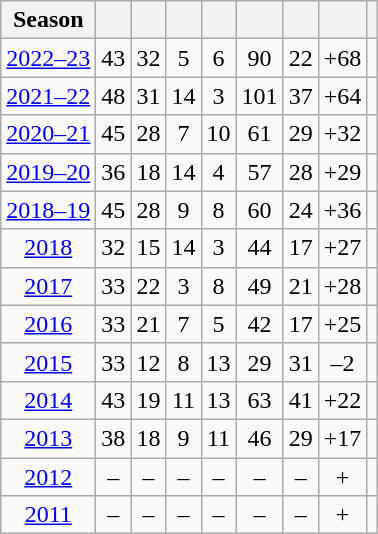<table class="wikitable" style="text-align:center;">
<tr>
<th>Season</th>
<th></th>
<th></th>
<th></th>
<th></th>
<th></th>
<th></th>
<th></th>
<th></th>
</tr>
<tr>
<td><a href='#'>2022–23</a></td>
<td>43</td>
<td>32</td>
<td>5</td>
<td>6</td>
<td>90</td>
<td>22</td>
<td>+68</td>
<td></td>
</tr>
<tr>
<td><a href='#'>2021–22</a></td>
<td>48</td>
<td>31</td>
<td>14</td>
<td>3</td>
<td>101</td>
<td>37</td>
<td>+64</td>
<td></td>
</tr>
<tr>
<td><a href='#'>2020–21</a></td>
<td>45</td>
<td>28</td>
<td>7</td>
<td>10</td>
<td>61</td>
<td>29</td>
<td>+32</td>
<td></td>
</tr>
<tr>
<td><a href='#'>2019–20</a></td>
<td>36</td>
<td>18</td>
<td>14</td>
<td>4</td>
<td>57</td>
<td>28</td>
<td>+29</td>
<td></td>
</tr>
<tr>
<td><a href='#'>2018–19</a></td>
<td>45</td>
<td>28</td>
<td>9</td>
<td>8</td>
<td>60</td>
<td>24</td>
<td>+36</td>
<td></td>
</tr>
<tr>
<td><a href='#'>2018</a></td>
<td>32</td>
<td>15</td>
<td>14</td>
<td>3</td>
<td>44</td>
<td>17</td>
<td>+27</td>
<td></td>
</tr>
<tr>
<td><a href='#'>2017</a></td>
<td>33</td>
<td>22</td>
<td>3</td>
<td>8</td>
<td>49</td>
<td>21</td>
<td>+28</td>
<td></td>
</tr>
<tr>
<td><a href='#'>2016</a></td>
<td>33</td>
<td>21</td>
<td>7</td>
<td>5</td>
<td>42</td>
<td>17</td>
<td>+25</td>
<td></td>
</tr>
<tr>
<td><a href='#'>2015</a></td>
<td>33</td>
<td>12</td>
<td>8</td>
<td>13</td>
<td>29</td>
<td>31</td>
<td>–2</td>
<td></td>
</tr>
<tr>
<td><a href='#'>2014</a></td>
<td>43</td>
<td>19</td>
<td>11</td>
<td>13</td>
<td>63</td>
<td>41</td>
<td>+22</td>
<td></td>
</tr>
<tr>
<td><a href='#'>2013</a></td>
<td>38</td>
<td>18</td>
<td>9</td>
<td>11</td>
<td>46</td>
<td>29</td>
<td>+17</td>
<td></td>
</tr>
<tr>
<td><a href='#'>2012</a></td>
<td>–</td>
<td>–</td>
<td>–</td>
<td>–</td>
<td>–</td>
<td>–</td>
<td>+</td>
<td></td>
</tr>
<tr>
<td><a href='#'>2011</a></td>
<td>–</td>
<td>–</td>
<td>–</td>
<td>–</td>
<td>–</td>
<td>–</td>
<td>+</td>
<td></td>
</tr>
</table>
